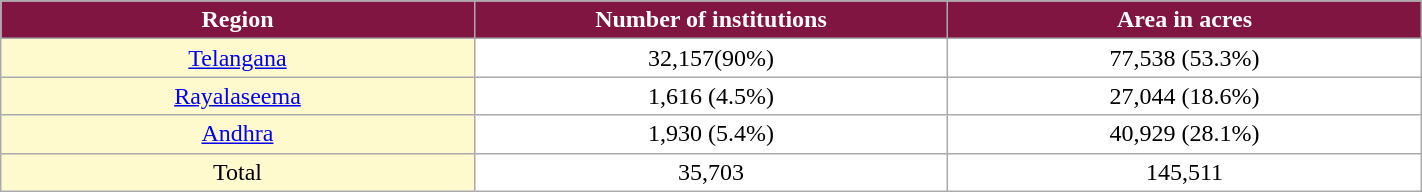<table class="wikitable"  style="text-align:center; background:white; width:75%;">
<tr style="color:white;">
<th ! style="background:#811541; width:25%;">Region</th>
<th ! style="background:#811541; width:25%;">Number of institutions</th>
<th ! style="background:#811541; width:25%;">Area in acres</th>
</tr>
<tr>
<td ! ! style="background:lemonchiffon;"><a href='#'>Telangana</a></td>
<td ! ! align=center>32,157(90%)</td>
<td ! ! align=center>77,538 (53.3%)</td>
</tr>
<tr>
<td ! ! style="background:lemonchiffon;"><a href='#'>Rayalaseema</a></td>
<td ! ! align=center>1,616 (4.5%)</td>
<td ! ! align=center>27,044 (18.6%)</td>
</tr>
<tr>
<td ! ! style="background:lemonchiffon;"><a href='#'>Andhra</a></td>
<td ! ! align=center>1,930 (5.4%)</td>
<td ! ! align=center>40,929 (28.1%)</td>
</tr>
<tr>
<td ! ! style="background:lemonchiffon;">Total</td>
<td ! ! align=center>35,703</td>
<td ! ! align=center>145,511</td>
</tr>
</table>
